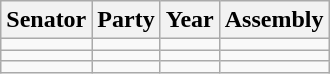<table class="wikitable">
<tr>
<th>Senator</th>
<th>Party</th>
<th>Year</th>
<th>Assembly</th>
</tr>
<tr>
<td></td>
<td></td>
<td></td>
<td></td>
</tr>
<tr>
<td></td>
<td></td>
<td></td>
<td></td>
</tr>
<tr>
<td></td>
<td></td>
<td></td>
<td></td>
</tr>
</table>
